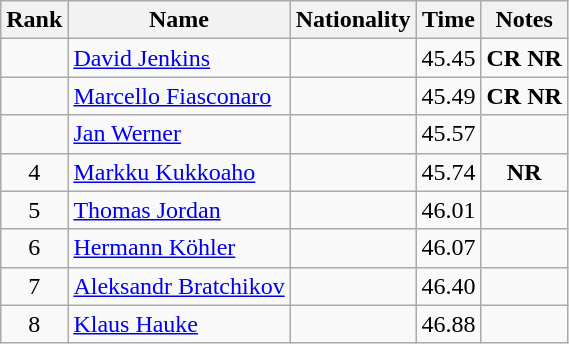<table class="wikitable sortable" style="text-align:center">
<tr>
<th>Rank</th>
<th>Name</th>
<th>Nationality</th>
<th>Time</th>
<th>Notes</th>
</tr>
<tr>
<td></td>
<td align=left><a href='#'>David Jenkins</a></td>
<td align=left></td>
<td>45.45</td>
<td><strong>CR NR</strong></td>
</tr>
<tr>
<td></td>
<td align=left><a href='#'>Marcello Fiasconaro</a></td>
<td align=left></td>
<td>45.49</td>
<td><strong>CR NR</strong></td>
</tr>
<tr>
<td></td>
<td align=left><a href='#'>Jan Werner</a></td>
<td align=left></td>
<td>45.57</td>
<td></td>
</tr>
<tr>
<td>4</td>
<td align=left><a href='#'>Markku Kukkoaho</a></td>
<td align=left></td>
<td>45.74</td>
<td><strong>NR</strong></td>
</tr>
<tr>
<td>5</td>
<td align=left><a href='#'>Thomas Jordan</a></td>
<td align=left></td>
<td>46.01</td>
<td></td>
</tr>
<tr>
<td>6</td>
<td align=left><a href='#'>Hermann Köhler</a></td>
<td align=left></td>
<td>46.07</td>
<td></td>
</tr>
<tr>
<td>7</td>
<td align=left><a href='#'>Aleksandr Bratchikov</a></td>
<td align=left></td>
<td>46.40</td>
<td></td>
</tr>
<tr>
<td>8</td>
<td align=left><a href='#'>Klaus Hauke</a></td>
<td align=left></td>
<td>46.88</td>
<td></td>
</tr>
</table>
